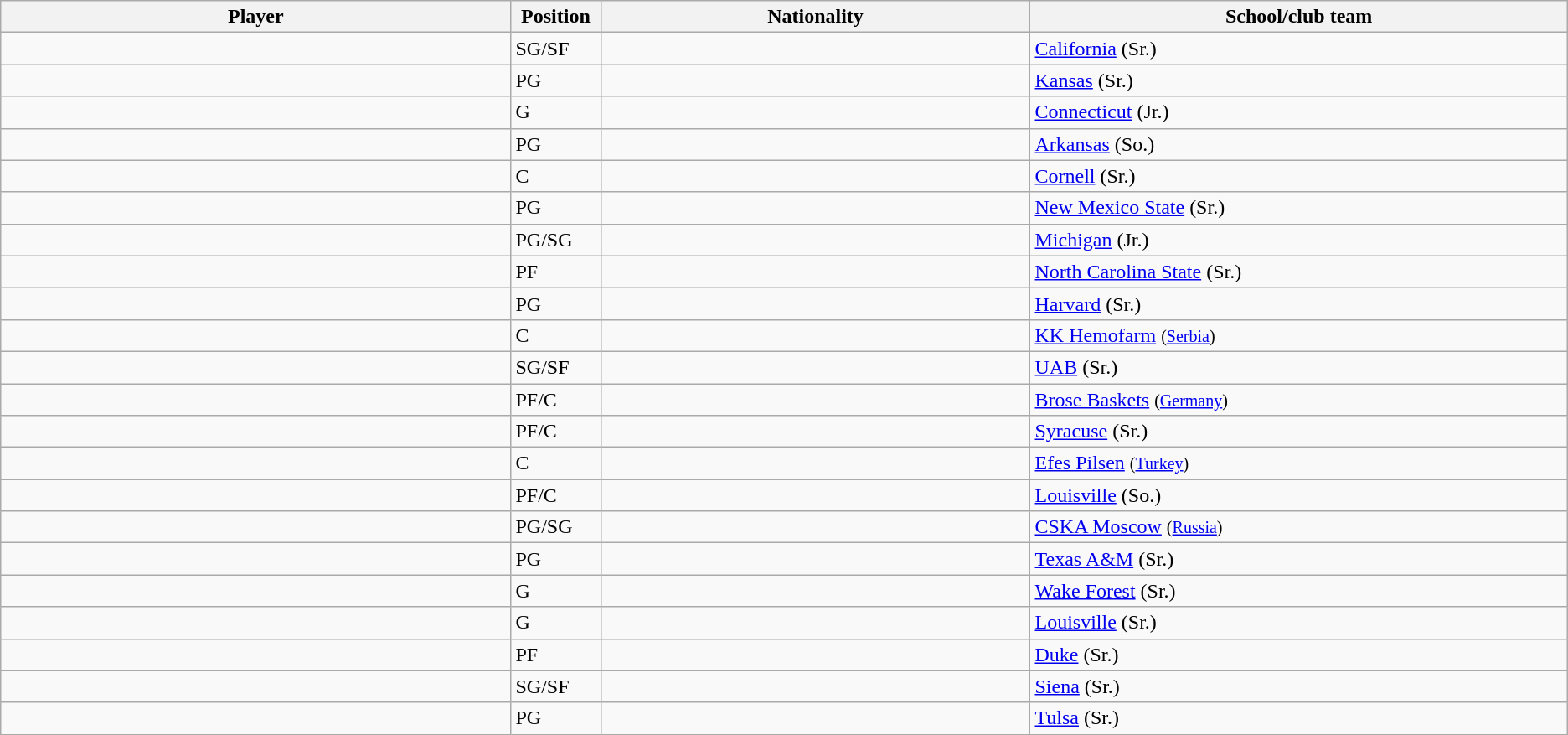<table class="wikitable sortable sortable">
<tr>
<th style="width:19%;">Player</th>
<th style="width:1%;">Position</th>
<th style="width:16%;">Nationality</th>
<th style="width:20%;">School/club team</th>
</tr>
<tr>
<td></td>
<td>SG/SF</td>
<td></td>
<td><a href='#'>California</a> (Sr.)</td>
</tr>
<tr>
<td></td>
<td>PG</td>
<td></td>
<td><a href='#'>Kansas</a> (Sr.)</td>
</tr>
<tr>
<td></td>
<td>G</td>
<td></td>
<td><a href='#'>Connecticut</a> (Jr.)</td>
</tr>
<tr>
<td></td>
<td>PG</td>
<td></td>
<td><a href='#'>Arkansas</a> (So.)</td>
</tr>
<tr>
<td></td>
<td>C</td>
<td></td>
<td><a href='#'>Cornell</a> (Sr.)</td>
</tr>
<tr>
<td></td>
<td>PG</td>
<td></td>
<td><a href='#'>New Mexico State</a> (Sr.)</td>
</tr>
<tr>
<td></td>
<td>PG/SG</td>
<td></td>
<td><a href='#'>Michigan</a> (Jr.)</td>
</tr>
<tr>
<td></td>
<td>PF</td>
<td></td>
<td><a href='#'>North Carolina State</a> (Sr.)</td>
</tr>
<tr>
<td></td>
<td>PG</td>
<td></td>
<td><a href='#'>Harvard</a> (Sr.)</td>
</tr>
<tr>
<td></td>
<td>C</td>
<td></td>
<td><a href='#'>KK Hemofarm</a> <small>(<a href='#'>Serbia</a>)</small></td>
</tr>
<tr>
<td></td>
<td>SG/SF</td>
<td></td>
<td><a href='#'>UAB</a> (Sr.)</td>
</tr>
<tr>
<td></td>
<td>PF/C</td>
<td></td>
<td><a href='#'>Brose Baskets</a> <small>(<a href='#'>Germany</a>)</small></td>
</tr>
<tr>
<td></td>
<td>PF/C</td>
<td></td>
<td><a href='#'>Syracuse</a> (Sr.)</td>
</tr>
<tr>
<td></td>
<td>C</td>
<td></td>
<td><a href='#'>Efes Pilsen</a> <small>(<a href='#'>Turkey</a>)</small></td>
</tr>
<tr>
<td></td>
<td>PF/C</td>
<td></td>
<td><a href='#'>Louisville</a> (So.)</td>
</tr>
<tr>
<td></td>
<td>PG/SG</td>
<td></td>
<td><a href='#'>CSKA Moscow</a> <small>(<a href='#'>Russia</a>)</small></td>
</tr>
<tr>
<td></td>
<td>PG</td>
<td></td>
<td><a href='#'>Texas A&M</a> (Sr.)</td>
</tr>
<tr>
<td></td>
<td>G</td>
<td></td>
<td><a href='#'>Wake Forest</a> (Sr.)</td>
</tr>
<tr>
<td></td>
<td>G</td>
<td></td>
<td><a href='#'>Louisville</a> (Sr.)</td>
</tr>
<tr>
<td></td>
<td>PF</td>
<td></td>
<td><a href='#'>Duke</a> (Sr.)</td>
</tr>
<tr>
<td></td>
<td>SG/SF</td>
<td></td>
<td><a href='#'>Siena</a> (Sr.)</td>
</tr>
<tr>
<td></td>
<td>PG</td>
<td><br></td>
<td><a href='#'>Tulsa</a> (Sr.)</td>
</tr>
</table>
